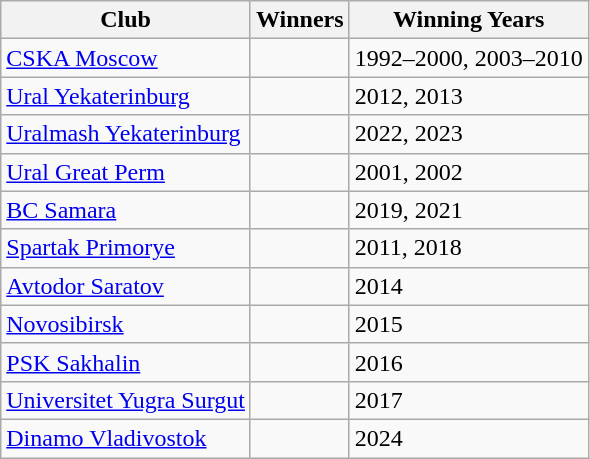<table class="wikitable">
<tr>
<th>Club</th>
<th>Winners</th>
<th>Winning Years</th>
</tr>
<tr>
<td><a href='#'>CSKA Moscow</a></td>
<td></td>
<td>1992–2000, 2003–2010</td>
</tr>
<tr>
<td><a href='#'>Ural Yekaterinburg</a></td>
<td></td>
<td>2012, 2013</td>
</tr>
<tr>
<td><a href='#'>Uralmash Yekaterinburg</a></td>
<td></td>
<td>2022, 2023</td>
</tr>
<tr>
<td><a href='#'>Ural Great Perm</a></td>
<td></td>
<td>2001, 2002</td>
</tr>
<tr>
<td><a href='#'>BC Samara</a></td>
<td></td>
<td>2019, 2021</td>
</tr>
<tr>
<td><a href='#'>Spartak Primorye</a></td>
<td></td>
<td>2011, 2018</td>
</tr>
<tr>
<td><a href='#'>Avtodor Saratov</a></td>
<td></td>
<td>2014</td>
</tr>
<tr>
<td><a href='#'>Novosibirsk</a></td>
<td></td>
<td>2015</td>
</tr>
<tr>
<td><a href='#'>PSK Sakhalin</a></td>
<td></td>
<td>2016</td>
</tr>
<tr>
<td><a href='#'>Universitet Yugra Surgut</a></td>
<td></td>
<td>2017</td>
</tr>
<tr>
<td><a href='#'>Dinamo Vladivostok</a></td>
<td></td>
<td>2024</td>
</tr>
</table>
